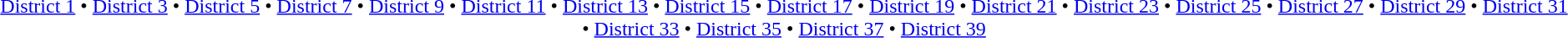<table id=toc class=toc summary=Contents>
<tr>
<td align=center><br><a href='#'>District 1</a> • <a href='#'>District 3</a> • <a href='#'>District 5</a> • <a href='#'>District 7</a> • <a href='#'>District 9</a> • <a href='#'>District 11</a> • <a href='#'>District 13</a> • <a href='#'>District 15</a> • <a href='#'>District 17</a> • <a href='#'>District 19</a> • <a href='#'>District 21</a> • <a href='#'>District 23</a> • <a href='#'>District 25</a> • <a href='#'>District 27</a> • <a href='#'>District 29</a> • <a href='#'>District 31</a> • <a href='#'>District 33</a> • <a href='#'>District 35</a> • <a href='#'>District 37</a> • <a href='#'>District 39</a> </td>
</tr>
</table>
